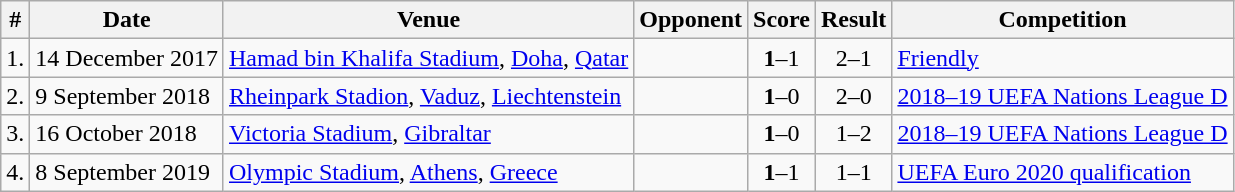<table class="wikitable">
<tr>
<th>#</th>
<th>Date</th>
<th>Venue</th>
<th>Opponent</th>
<th>Score</th>
<th>Result</th>
<th>Competition</th>
</tr>
<tr>
<td>1.</td>
<td>14 December 2017</td>
<td><a href='#'>Hamad bin Khalifa Stadium</a>, <a href='#'>Doha</a>, <a href='#'>Qatar</a></td>
<td></td>
<td align=center><strong>1</strong>–1</td>
<td align=center>2–1</td>
<td><a href='#'>Friendly</a></td>
</tr>
<tr>
<td>2.</td>
<td>9 September 2018</td>
<td><a href='#'>Rheinpark Stadion</a>, <a href='#'>Vaduz</a>, <a href='#'>Liechtenstein</a></td>
<td></td>
<td align=center><strong>1</strong>–0</td>
<td align=center>2–0</td>
<td><a href='#'>2018–19 UEFA Nations League D</a></td>
</tr>
<tr>
<td>3.</td>
<td>16 October 2018</td>
<td><a href='#'>Victoria Stadium</a>, <a href='#'>Gibraltar</a></td>
<td></td>
<td align=center><strong>1</strong>–0</td>
<td align=center>1–2</td>
<td><a href='#'>2018–19 UEFA Nations League D</a></td>
</tr>
<tr>
<td>4.</td>
<td>8 September 2019</td>
<td><a href='#'>Olympic Stadium</a>, <a href='#'>Athens</a>, <a href='#'>Greece</a></td>
<td></td>
<td align=center><strong>1</strong>–1</td>
<td align="center">1–1</td>
<td><a href='#'>UEFA Euro 2020 qualification</a></td>
</tr>
</table>
